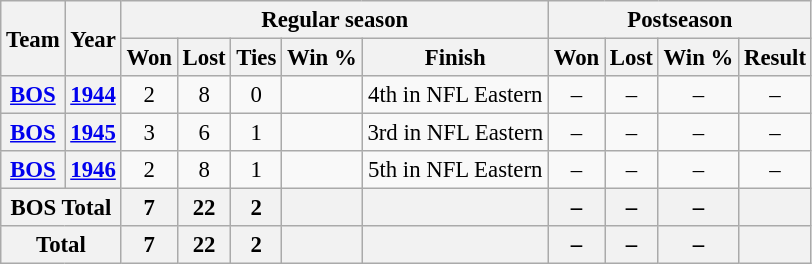<table class="wikitable" style="font-size: 95%; text-align:center;">
<tr>
<th rowspan="2">Team</th>
<th rowspan="2">Year</th>
<th colspan="5">Regular season</th>
<th colspan="4">Postseason</th>
</tr>
<tr>
<th>Won</th>
<th>Lost</th>
<th>Ties</th>
<th>Win %</th>
<th>Finish</th>
<th>Won</th>
<th>Lost</th>
<th>Win %</th>
<th>Result</th>
</tr>
<tr>
<th><a href='#'>BOS</a></th>
<th><a href='#'>1944</a></th>
<td>2</td>
<td>8</td>
<td>0</td>
<td></td>
<td>4th in NFL Eastern</td>
<td>–</td>
<td>–</td>
<td>–</td>
<td>–</td>
</tr>
<tr>
<th><a href='#'>BOS</a></th>
<th><a href='#'>1945</a></th>
<td>3</td>
<td>6</td>
<td>1</td>
<td></td>
<td>3rd in NFL Eastern</td>
<td>–</td>
<td>–</td>
<td>–</td>
<td>–</td>
</tr>
<tr>
<th><a href='#'>BOS</a></th>
<th><a href='#'>1946</a></th>
<td>2</td>
<td>8</td>
<td>1</td>
<td></td>
<td>5th in NFL Eastern</td>
<td>–</td>
<td>–</td>
<td>–</td>
<td>–</td>
</tr>
<tr>
<th colspan="2">BOS Total</th>
<th>7</th>
<th>22</th>
<th>2</th>
<th></th>
<th></th>
<th>–</th>
<th>–</th>
<th>–</th>
<th></th>
</tr>
<tr>
<th colspan="2">Total</th>
<th>7</th>
<th>22</th>
<th>2</th>
<th></th>
<th></th>
<th>–</th>
<th>–</th>
<th>–</th>
<th></th>
</tr>
</table>
